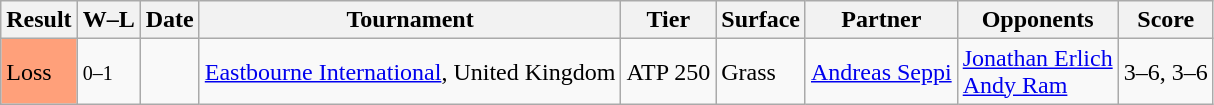<table class="wikitable">
<tr>
<th>Result</th>
<th class="unsortable">W–L</th>
<th>Date</th>
<th>Tournament</th>
<th>Tier</th>
<th>Surface</th>
<th>Partner</th>
<th>Opponents</th>
<th class="unsortable">Score</th>
</tr>
<tr>
<td bgcolor=ffa07a>Loss</td>
<td><small>0–1</small></td>
<td><a href='#'></a></td>
<td><a href='#'>Eastbourne International</a>, United Kingdom</td>
<td>ATP 250</td>
<td>Grass</td>
<td> <a href='#'>Andreas Seppi</a></td>
<td> <a href='#'>Jonathan Erlich</a><br> <a href='#'>Andy Ram</a></td>
<td>3–6, 3–6</td>
</tr>
</table>
